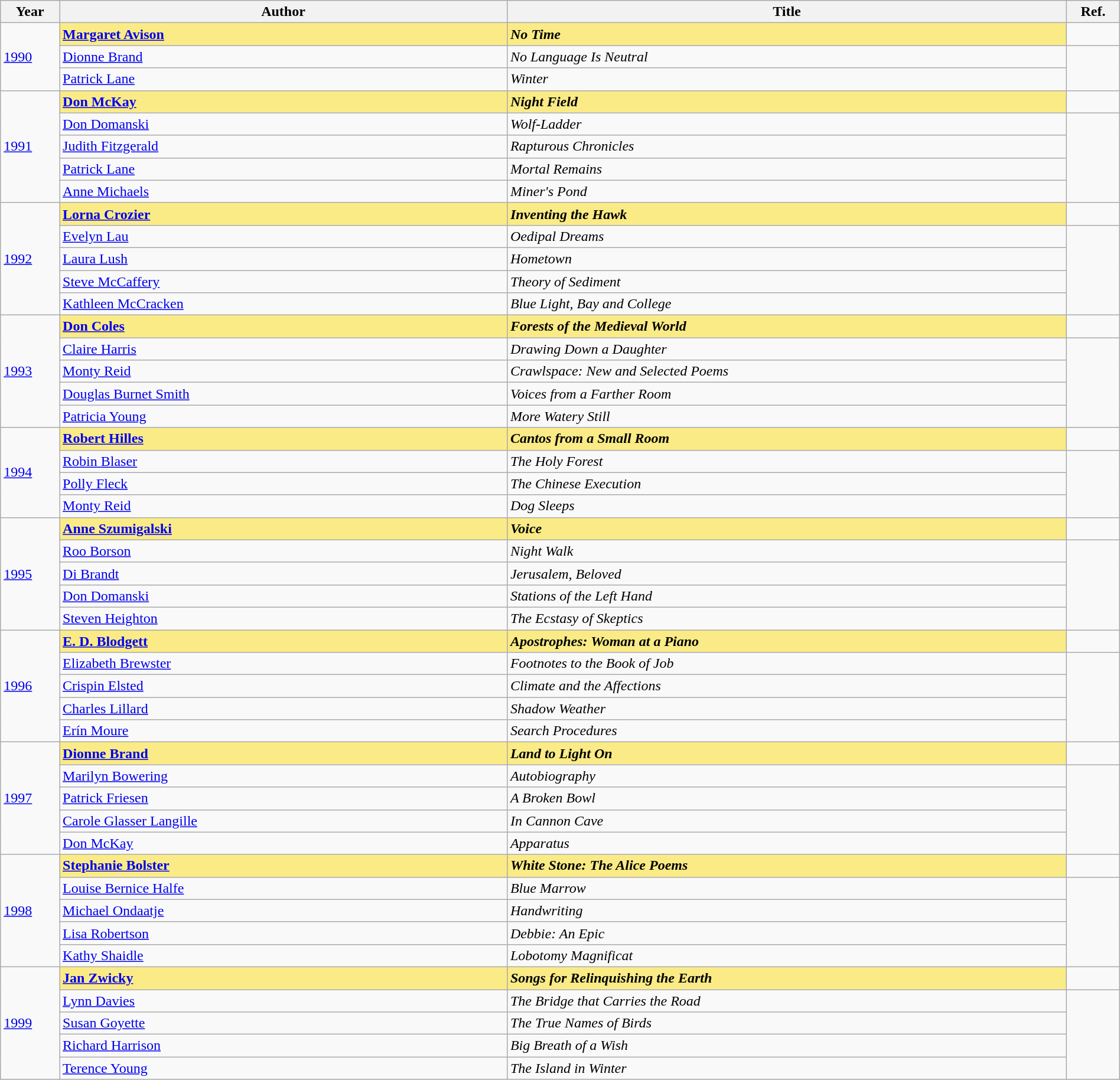<table class="wikitable" width="100%">
<tr>
<th>Year</th>
<th width="40%">Author</th>
<th width="50%">Title</th>
<th>Ref.</th>
</tr>
<tr>
<td rowspan="3"><a href='#'>1990</a></td>
<td style="background:#FAEB86"><strong><a href='#'>Margaret Avison</a></strong></td>
<td style="background:#FAEB86"><strong><em>No Time</em></strong></td>
<td></td>
</tr>
<tr>
<td><a href='#'>Dionne Brand</a></td>
<td><em>No Language Is Neutral</em></td>
<td rowspan=2></td>
</tr>
<tr>
<td><a href='#'>Patrick Lane</a></td>
<td><em>Winter</em></td>
</tr>
<tr>
<td rowspan="5"><a href='#'>1991</a></td>
<td style="background:#FAEB86"><strong><a href='#'>Don McKay</a></strong></td>
<td style="background:#FAEB86"><strong><em>Night Field</em></strong></td>
<td></td>
</tr>
<tr>
<td><a href='#'>Don Domanski</a></td>
<td><em>Wolf-Ladder</em></td>
<td rowspan=4></td>
</tr>
<tr>
<td><a href='#'>Judith Fitzgerald</a></td>
<td><em>Rapturous Chronicles</em></td>
</tr>
<tr>
<td><a href='#'>Patrick Lane</a></td>
<td><em>Mortal Remains</em></td>
</tr>
<tr>
<td><a href='#'>Anne Michaels</a></td>
<td><em>Miner's Pond</em></td>
</tr>
<tr>
<td rowspan="5"><a href='#'>1992</a></td>
<td style="background:#FAEB86"><strong><a href='#'>Lorna Crozier</a></strong></td>
<td style="background:#FAEB86"><strong><em>Inventing the Hawk</em></strong></td>
<td></td>
</tr>
<tr>
<td><a href='#'>Evelyn Lau</a></td>
<td><em>Oedipal Dreams</em></td>
<td rowspan=4></td>
</tr>
<tr>
<td><a href='#'>Laura Lush</a></td>
<td><em>Hometown</em></td>
</tr>
<tr>
<td><a href='#'>Steve McCaffery</a></td>
<td><em>Theory of Sediment</em></td>
</tr>
<tr>
<td><a href='#'>Kathleen McCracken</a></td>
<td><em>Blue Light, Bay and College</em></td>
</tr>
<tr>
<td rowspan="5"><a href='#'>1993</a></td>
<td style="background:#FAEB86"><strong><a href='#'>Don Coles</a></strong></td>
<td style="background:#FAEB86"><strong><em>Forests of the Medieval World</em></strong></td>
<td></td>
</tr>
<tr>
<td><a href='#'>Claire Harris</a></td>
<td><em>Drawing Down a Daughter</em></td>
<td rowspan=4></td>
</tr>
<tr>
<td><a href='#'>Monty Reid</a></td>
<td><em>Crawlspace: New and Selected Poems</em></td>
</tr>
<tr>
<td><a href='#'>Douglas Burnet Smith</a></td>
<td><em>Voices from a Farther Room</em></td>
</tr>
<tr>
<td><a href='#'>Patricia Young</a></td>
<td><em>More Watery Still</em></td>
</tr>
<tr>
<td rowspan="4"><a href='#'>1994</a></td>
<td style="background:#FAEB86"><strong><a href='#'>Robert Hilles</a></strong></td>
<td style="background:#FAEB86"><strong><em>Cantos from a Small Room</em></strong></td>
<td></td>
</tr>
<tr>
<td><a href='#'>Robin Blaser</a></td>
<td><em>The Holy Forest</em></td>
<td rowspan=3></td>
</tr>
<tr>
<td><a href='#'>Polly Fleck</a></td>
<td><em>The Chinese Execution</em></td>
</tr>
<tr>
<td><a href='#'>Monty Reid</a></td>
<td><em>Dog Sleeps</em></td>
</tr>
<tr>
<td rowspan="5"><a href='#'>1995</a></td>
<td style="background:#FAEB86"><strong><a href='#'>Anne Szumigalski</a></strong></td>
<td style="background:#FAEB86"><strong><em>Voice</em></strong></td>
<td></td>
</tr>
<tr>
<td><a href='#'>Roo Borson</a></td>
<td><em>Night Walk</em></td>
<td rowspan=4></td>
</tr>
<tr>
<td><a href='#'>Di Brandt</a></td>
<td><em>Jerusalem, Beloved</em></td>
</tr>
<tr>
<td><a href='#'>Don Domanski</a></td>
<td><em>Stations of the Left Hand</em></td>
</tr>
<tr>
<td><a href='#'>Steven Heighton</a></td>
<td><em>The Ecstasy of Skeptics</em></td>
</tr>
<tr>
<td rowspan="5"><a href='#'>1996</a></td>
<td style="background:#FAEB86"><strong><a href='#'>E. D. Blodgett</a></strong></td>
<td style="background:#FAEB86"><strong><em>Apostrophes: Woman at a Piano</em></strong></td>
<td></td>
</tr>
<tr>
<td><a href='#'>Elizabeth Brewster</a></td>
<td><em>Footnotes to the Book of Job</em></td>
<td rowspan=4></td>
</tr>
<tr>
<td><a href='#'>Crispin Elsted</a></td>
<td><em>Climate and the Affections</em></td>
</tr>
<tr>
<td><a href='#'>Charles Lillard</a></td>
<td><em>Shadow Weather</em></td>
</tr>
<tr>
<td><a href='#'>Erín Moure</a></td>
<td><em>Search Procedures</em></td>
</tr>
<tr>
<td rowspan="5"><a href='#'>1997</a></td>
<td style="background:#FAEB86"><strong><a href='#'>Dionne Brand</a></strong></td>
<td style="background:#FAEB86"><strong><em>Land to Light On</em></strong></td>
<td></td>
</tr>
<tr>
<td><a href='#'>Marilyn Bowering</a></td>
<td><em>Autobiography</em></td>
<td rowspan=4></td>
</tr>
<tr>
<td><a href='#'>Patrick Friesen</a></td>
<td><em>A Broken Bowl</em></td>
</tr>
<tr>
<td><a href='#'>Carole Glasser Langille</a></td>
<td><em>In Cannon Cave</em></td>
</tr>
<tr>
<td><a href='#'>Don McKay</a></td>
<td><em>Apparatus</em></td>
</tr>
<tr>
<td rowspan="5"><a href='#'>1998</a></td>
<td style="background:#FAEB86"><strong><a href='#'>Stephanie Bolster</a></strong></td>
<td style="background:#FAEB86"><strong><em>White Stone: The Alice Poems</em></strong></td>
<td></td>
</tr>
<tr>
<td><a href='#'>Louise Bernice Halfe</a></td>
<td><em>Blue Marrow</em></td>
<td rowspan=4></td>
</tr>
<tr>
<td><a href='#'>Michael Ondaatje</a></td>
<td><em>Handwriting</em></td>
</tr>
<tr>
<td><a href='#'>Lisa Robertson</a></td>
<td><em>Debbie: An Epic</em></td>
</tr>
<tr>
<td><a href='#'>Kathy Shaidle</a></td>
<td><em>Lobotomy Magnificat</em></td>
</tr>
<tr>
<td rowspan="5"><a href='#'>1999</a></td>
<td style="background:#FAEB86"><strong><a href='#'>Jan Zwicky</a></strong></td>
<td style="background:#FAEB86"><strong><em>Songs for Relinquishing the Earth</em></strong></td>
<td></td>
</tr>
<tr>
<td><a href='#'>Lynn Davies</a></td>
<td><em>The Bridge that Carries the Road</em></td>
<td rowspan=4></td>
</tr>
<tr>
<td><a href='#'>Susan Goyette</a></td>
<td><em>The True Names of Birds</em></td>
</tr>
<tr>
<td><a href='#'>Richard Harrison</a></td>
<td><em>Big Breath of a Wish</em></td>
</tr>
<tr>
<td><a href='#'>Terence Young</a></td>
<td><em>The Island in Winter</em></td>
</tr>
</table>
